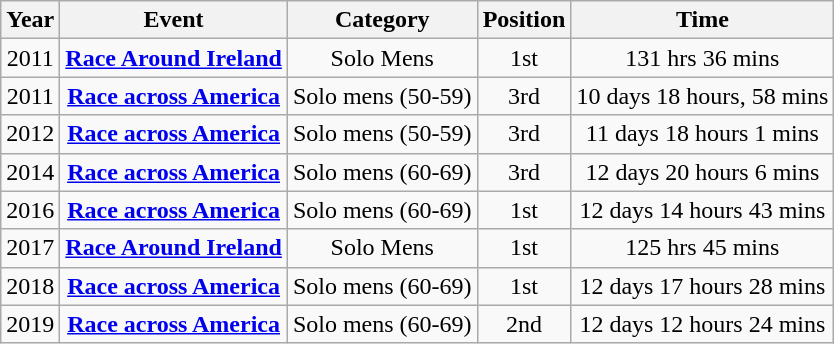<table class="wikitable sortable" style="text-align: center;">
<tr>
<th>Year</th>
<th>Event</th>
<th>Category</th>
<th>Position</th>
<th>Time</th>
</tr>
<tr>
<td>2011</td>
<td><strong><a href='#'>Race Around Ireland</a></strong></td>
<td>Solo Mens</td>
<td> 1st</td>
<td>131 hrs 36 mins</td>
</tr>
<tr>
<td>2011</td>
<td><strong><a href='#'>Race across America</a></strong></td>
<td>Solo mens (50-59)</td>
<td> 3rd</td>
<td>10 days 18 hours, 58 mins</td>
</tr>
<tr>
<td>2012</td>
<td><strong><a href='#'>Race across America</a></strong></td>
<td>Solo mens (50-59)</td>
<td> 3rd</td>
<td>11 days 18 hours 1 mins</td>
</tr>
<tr>
<td>2014</td>
<td><strong><a href='#'>Race across America</a></strong></td>
<td>Solo mens (60-69)</td>
<td> 3rd</td>
<td>12 days 20 hours 6 mins</td>
</tr>
<tr>
<td>2016</td>
<td><strong><a href='#'>Race across America</a></strong></td>
<td>Solo mens (60-69)</td>
<td> 1st</td>
<td>12 days 14 hours 43 mins</td>
</tr>
<tr>
<td>2017</td>
<td><strong><a href='#'>Race Around Ireland</a></strong></td>
<td>Solo Mens</td>
<td> 1st</td>
<td>125 hrs 45 mins</td>
</tr>
<tr>
<td>2018</td>
<td><strong><a href='#'>Race across America</a></strong></td>
<td>Solo mens (60-69)</td>
<td> 1st</td>
<td>12 days 17 hours 28 mins</td>
</tr>
<tr>
<td>2019</td>
<td><strong><a href='#'>Race across America</a></strong></td>
<td>Solo mens (60-69)</td>
<td> 2nd</td>
<td>12 days 12 hours 24 mins</td>
</tr>
</table>
